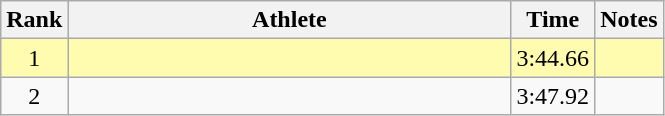<table class="wikitable" style="text-align:center">
<tr>
<th>Rank</th>
<th Style="width:18em">Athlete</th>
<th>Time</th>
<th>Notes</th>
</tr>
<tr style="width:10px; background:#fffcaf">
<td>1</td>
<td style="text-align:left"><br></td>
<td>3:44.66</td>
<td></td>
</tr>
<tr>
<td>2</td>
<td style="text-align:left"><br></td>
<td>3:47.92</td>
<td></td>
</tr>
</table>
